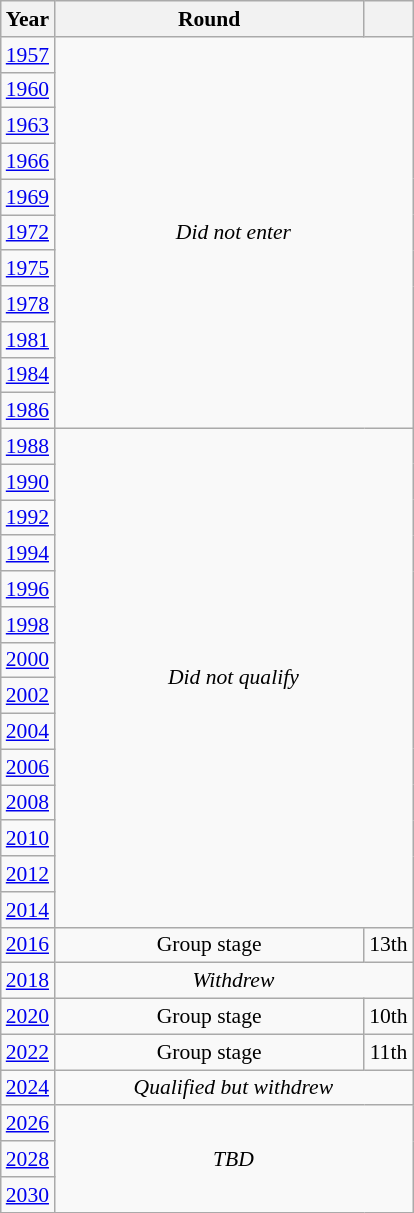<table class="wikitable" style="text-align: center; font-size:90%">
<tr>
<th>Year</th>
<th style="width:200px">Round</th>
<th></th>
</tr>
<tr>
<td><a href='#'>1957</a></td>
<td colspan="2" rowspan="11"><em>Did not enter</em></td>
</tr>
<tr>
<td><a href='#'>1960</a></td>
</tr>
<tr>
<td><a href='#'>1963</a></td>
</tr>
<tr>
<td><a href='#'>1966</a></td>
</tr>
<tr>
<td><a href='#'>1969</a></td>
</tr>
<tr>
<td><a href='#'>1972</a></td>
</tr>
<tr>
<td><a href='#'>1975</a></td>
</tr>
<tr>
<td><a href='#'>1978</a></td>
</tr>
<tr>
<td><a href='#'>1981</a></td>
</tr>
<tr>
<td><a href='#'>1984</a></td>
</tr>
<tr>
<td><a href='#'>1986</a></td>
</tr>
<tr>
<td><a href='#'>1988</a></td>
<td colspan="2" rowspan="14"><em>Did not qualify</em></td>
</tr>
<tr>
<td><a href='#'>1990</a></td>
</tr>
<tr>
<td><a href='#'>1992</a></td>
</tr>
<tr>
<td><a href='#'>1994</a></td>
</tr>
<tr>
<td><a href='#'>1996</a></td>
</tr>
<tr>
<td><a href='#'>1998</a></td>
</tr>
<tr>
<td><a href='#'>2000</a></td>
</tr>
<tr>
<td><a href='#'>2002</a></td>
</tr>
<tr>
<td><a href='#'>2004</a></td>
</tr>
<tr>
<td><a href='#'>2006</a></td>
</tr>
<tr>
<td><a href='#'>2008</a></td>
</tr>
<tr>
<td><a href='#'>2010</a></td>
</tr>
<tr>
<td><a href='#'>2012</a></td>
</tr>
<tr>
<td><a href='#'>2014</a></td>
</tr>
<tr>
<td><a href='#'>2016</a></td>
<td>Group stage</td>
<td>13th</td>
</tr>
<tr>
<td><a href='#'>2018</a></td>
<td colspan="2"><em>Withdrew</em></td>
</tr>
<tr>
<td><a href='#'>2020</a></td>
<td>Group stage</td>
<td>10th</td>
</tr>
<tr>
<td><a href='#'>2022</a></td>
<td>Group stage</td>
<td>11th</td>
</tr>
<tr>
<td><a href='#'>2024</a></td>
<td colspan="2"><em>Qualified but withdrew</em></td>
</tr>
<tr>
<td><a href='#'>2026</a></td>
<td colspan="2" rowspan="3"><em>TBD</em></td>
</tr>
<tr>
<td><a href='#'>2028</a></td>
</tr>
<tr>
<td><a href='#'>2030</a></td>
</tr>
</table>
